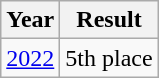<table class="wikitable">
<tr>
<th>Year</th>
<th>Result</th>
</tr>
<tr>
<td><a href='#'>2022</a></td>
<td>5th place</td>
</tr>
</table>
